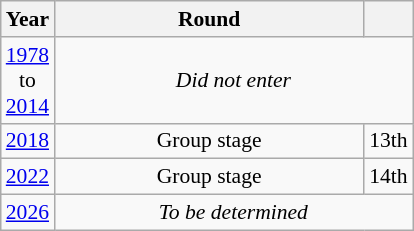<table class="wikitable" style="text-align: center; font-size:90%">
<tr>
<th>Year</th>
<th style="width:200px">Round</th>
<th></th>
</tr>
<tr>
<td><a href='#'>1978</a><br>to<br><a href='#'>2014</a></td>
<td colspan="2"><em>Did not enter</em></td>
</tr>
<tr>
<td><a href='#'>2018</a></td>
<td>Group stage</td>
<td>13th</td>
</tr>
<tr>
<td><a href='#'>2022</a></td>
<td>Group stage</td>
<td>14th</td>
</tr>
<tr>
<td><a href='#'>2026</a></td>
<td colspan="2"><em>To be determined</em></td>
</tr>
</table>
